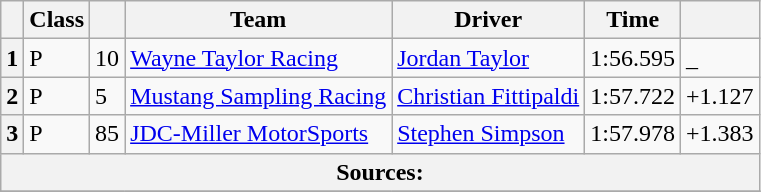<table class="wikitable">
<tr>
<th scope="col"></th>
<th scope="col">Class</th>
<th scope="col"></th>
<th scope="col">Team</th>
<th scope="col">Driver</th>
<th scope="col">Time</th>
<th scope="col"></th>
</tr>
<tr>
<th scope="row">1</th>
<td>P</td>
<td>10</td>
<td><a href='#'>Wayne Taylor Racing</a></td>
<td><a href='#'>Jordan Taylor</a></td>
<td>1:56.595</td>
<td>_</td>
</tr>
<tr>
<th scope="row">2</th>
<td>P</td>
<td>5</td>
<td><a href='#'>Mustang Sampling Racing</a></td>
<td><a href='#'>Christian Fittipaldi</a></td>
<td>1:57.722</td>
<td>+1.127</td>
</tr>
<tr>
<th scope="row">3</th>
<td>P</td>
<td>85</td>
<td><a href='#'>JDC-Miller MotorSports</a></td>
<td><a href='#'>Stephen Simpson</a></td>
<td>1:57.978</td>
<td>+1.383</td>
</tr>
<tr>
<th colspan="7">Sources:</th>
</tr>
<tr>
</tr>
</table>
